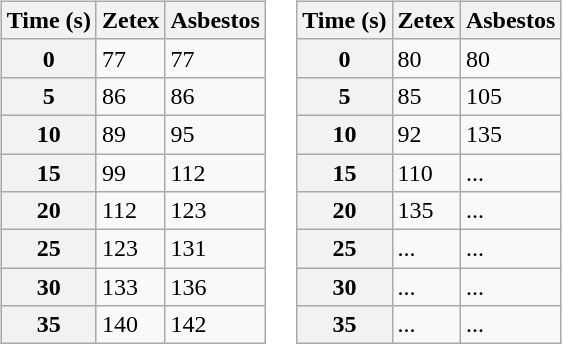<table style="margin:auto">
<tr>
<td><br><table class="wikitable">
<tr>
<th>Time (s)</th>
<th>Zetex</th>
<th>Asbestos</th>
</tr>
<tr>
<th>0</th>
<td>77</td>
<td>77</td>
</tr>
<tr>
<th>5</th>
<td>86</td>
<td>86</td>
</tr>
<tr>
<th>10</th>
<td>89</td>
<td>95</td>
</tr>
<tr>
<th>15</th>
<td>99</td>
<td>112</td>
</tr>
<tr>
<th>20</th>
<td>112</td>
<td>123</td>
</tr>
<tr>
<th>25</th>
<td>123</td>
<td>131</td>
</tr>
<tr>
<th>30</th>
<td>133</td>
<td>136</td>
</tr>
<tr>
<th>35</th>
<td>140</td>
<td>142</td>
</tr>
</table>
</td>
<td><br><table class="wikitable">
<tr>
<th>Time (s)</th>
<th>Zetex</th>
<th>Asbestos</th>
</tr>
<tr>
<th>0</th>
<td>80</td>
<td>80</td>
</tr>
<tr>
<th>5</th>
<td>85</td>
<td>105</td>
</tr>
<tr>
<th>10</th>
<td>92</td>
<td>135</td>
</tr>
<tr>
<th>15</th>
<td>110</td>
<td>...</td>
</tr>
<tr>
<th>20</th>
<td>135</td>
<td>...</td>
</tr>
<tr>
<th>25</th>
<td>...</td>
<td>...</td>
</tr>
<tr>
<th>30</th>
<td>...</td>
<td>...</td>
</tr>
<tr>
<th>35</th>
<td>...</td>
<td>...</td>
</tr>
</table>
</td>
</tr>
</table>
